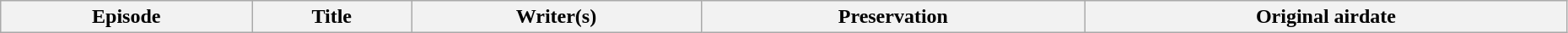<table class="wikitable plainrowheaders" style="width:98%;">
<tr>
<th>Episode</th>
<th>Title</th>
<th>Writer(s)</th>
<th>Preservation</th>
<th>Original airdate<br>
























</th>
</tr>
</table>
